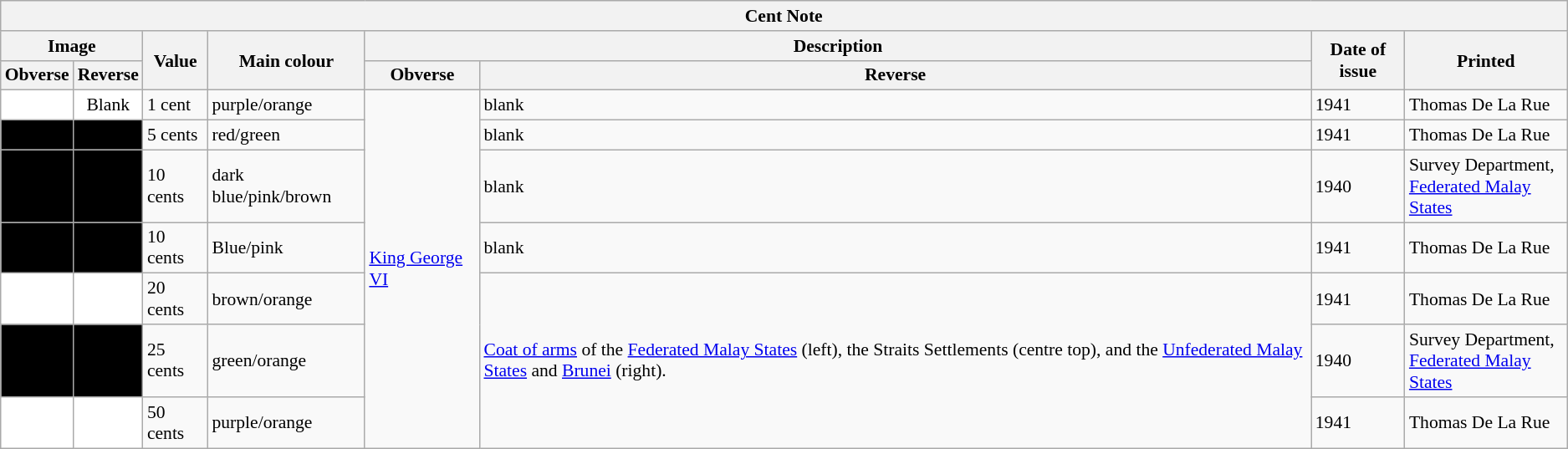<table class="wikitable" style="font-size: 90%">
<tr>
<th colspan="8">Cent Note</th>
</tr>
<tr>
<th colspan="2">Image</th>
<th rowspan="2">Value</th>
<th rowspan="2">Main colour</th>
<th colspan="2">Description</th>
<th rowspan="2">Date of issue</th>
<th rowspan="2">Printed</th>
</tr>
<tr>
<th>Obverse</th>
<th>Reverse</th>
<th>Obverse</th>
<th>Reverse</th>
</tr>
<tr>
<td align="center" bgcolor="#FFFFFF"></td>
<td align="center" bgcolor="#FFFFFF">Blank</td>
<td>1 cent</td>
<td>purple/orange</td>
<td rowspan=7><a href='#'>King George VI</a></td>
<td>blank</td>
<td>1941</td>
<td>Thomas De La Rue</td>
</tr>
<tr>
<td align="center" bgcolor="#000000"></td>
<td align="center" bgcolor="#000000"></td>
<td>5 cents</td>
<td>red/green</td>
<td>blank</td>
<td>1941</td>
<td>Thomas De La Rue</td>
</tr>
<tr>
<td align="center" bgcolor="#000000"></td>
<td align="center" bgcolor="#000000"></td>
<td>10 cents</td>
<td>dark blue/pink/brown</td>
<td>blank</td>
<td>1940</td>
<td>Survey Department,<br><a href='#'>Federated Malay States</a></td>
</tr>
<tr>
<td align="center" bgcolor="#000000"></td>
<td align="center" bgcolor="#000000"></td>
<td>10 cents</td>
<td>Blue/pink</td>
<td>blank</td>
<td>1941</td>
<td>Thomas De La Rue</td>
</tr>
<tr>
<td align="center" bgcolor="#FFFFFF"></td>
<td align="center" bgcolor="#FFFFFF"></td>
<td>20 cents</td>
<td>brown/orange</td>
<td rowspan=3><a href='#'>Coat of arms</a> of the <a href='#'>Federated Malay States</a> (left), the Straits Settlements (centre top), and the <a href='#'>Unfederated Malay States</a> and <a href='#'>Brunei</a> (right).</td>
<td>1941</td>
<td>Thomas De La Rue</td>
</tr>
<tr>
<td align="center" bgcolor="#000000"></td>
<td align="center" bgcolor="#000000"></td>
<td>25 cents</td>
<td>green/orange</td>
<td>1940</td>
<td>Survey Department,<br><a href='#'>Federated Malay States</a></td>
</tr>
<tr>
<td align="center" bgcolor="#FFFFFF"></td>
<td align="center" bgcolor="#FFFFFF"></td>
<td>50 cents</td>
<td>purple/orange</td>
<td>1941</td>
<td>Thomas De La Rue</td>
</tr>
</table>
